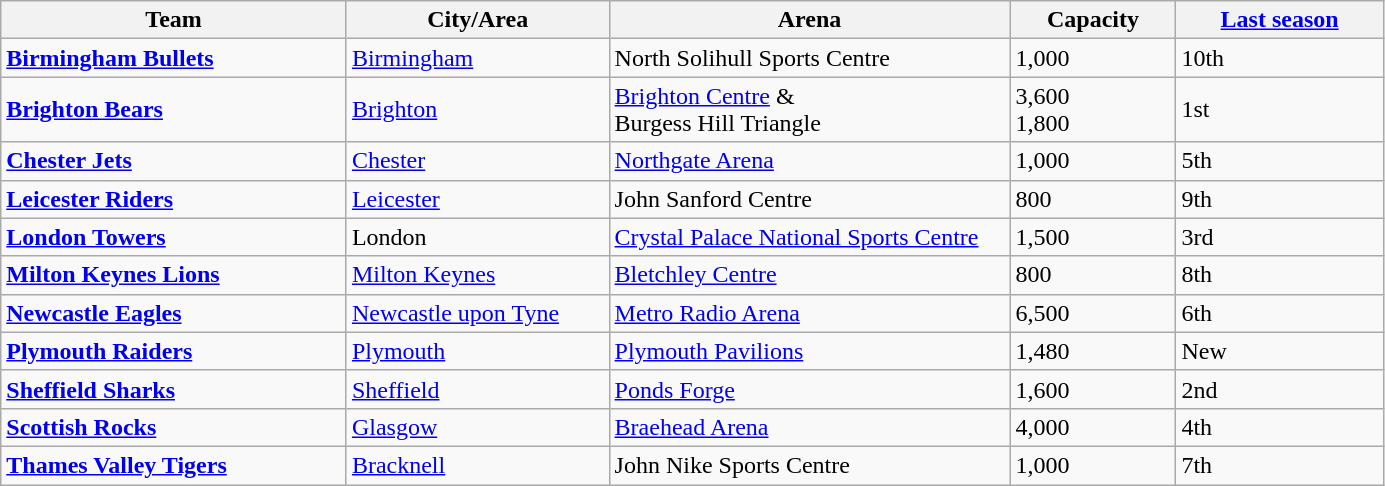<table class="wikitable sortable" style="width: 73%">
<tr>
<th width=25%>Team</th>
<th width=19%>City/Area</th>
<th width=29%>Arena</th>
<th width=12%>Capacity</th>
<th width=15%><a href='#'>Last season</a></th>
</tr>
<tr>
<td><strong><a href='#'>Birmingham Bullets</a></strong></td>
<td><a href='#'>Birmingham</a></td>
<td>North Solihull Sports Centre</td>
<td>1,000</td>
<td>10th</td>
</tr>
<tr>
<td><strong><a href='#'>Brighton Bears</a></strong></td>
<td><a href='#'>Brighton</a></td>
<td><a href='#'>Brighton Centre</a> & <br> Burgess Hill Triangle</td>
<td>3,600 <br> 1,800</td>
<td>1st</td>
</tr>
<tr>
<td><strong><a href='#'>Chester Jets</a></strong></td>
<td><a href='#'>Chester</a></td>
<td><a href='#'>Northgate Arena</a></td>
<td>1,000</td>
<td>5th</td>
</tr>
<tr>
<td><strong><a href='#'>Leicester Riders</a></strong></td>
<td><a href='#'>Leicester</a></td>
<td>John Sanford Centre</td>
<td>800</td>
<td>9th</td>
</tr>
<tr>
<td><strong><a href='#'>London Towers</a></strong></td>
<td>London</td>
<td><a href='#'>Crystal Palace National Sports Centre</a></td>
<td>1,500</td>
<td>3rd</td>
</tr>
<tr>
<td><strong><a href='#'>Milton Keynes Lions</a></strong></td>
<td><a href='#'>Milton Keynes</a></td>
<td><a href='#'>Bletchley Centre</a></td>
<td>800</td>
<td>8th</td>
</tr>
<tr>
<td><strong><a href='#'>Newcastle Eagles</a></strong></td>
<td><a href='#'>Newcastle upon Tyne</a></td>
<td><a href='#'>Metro Radio Arena</a></td>
<td>6,500</td>
<td>6th</td>
</tr>
<tr>
<td><strong><a href='#'>Plymouth Raiders</a></strong></td>
<td><a href='#'>Plymouth</a></td>
<td><a href='#'>Plymouth Pavilions</a></td>
<td>1,480</td>
<td>New</td>
</tr>
<tr>
<td><strong><a href='#'>Sheffield Sharks</a></strong></td>
<td><a href='#'>Sheffield</a></td>
<td><a href='#'>Ponds Forge</a></td>
<td>1,600</td>
<td>2nd</td>
</tr>
<tr>
<td><strong><a href='#'>Scottish Rocks</a></strong></td>
<td><a href='#'>Glasgow</a></td>
<td><a href='#'>Braehead Arena</a></td>
<td>4,000</td>
<td>4th</td>
</tr>
<tr>
<td><strong><a href='#'>Thames Valley Tigers</a></strong></td>
<td><a href='#'>Bracknell</a></td>
<td>John Nike Sports Centre</td>
<td>1,000</td>
<td>7th</td>
</tr>
</table>
